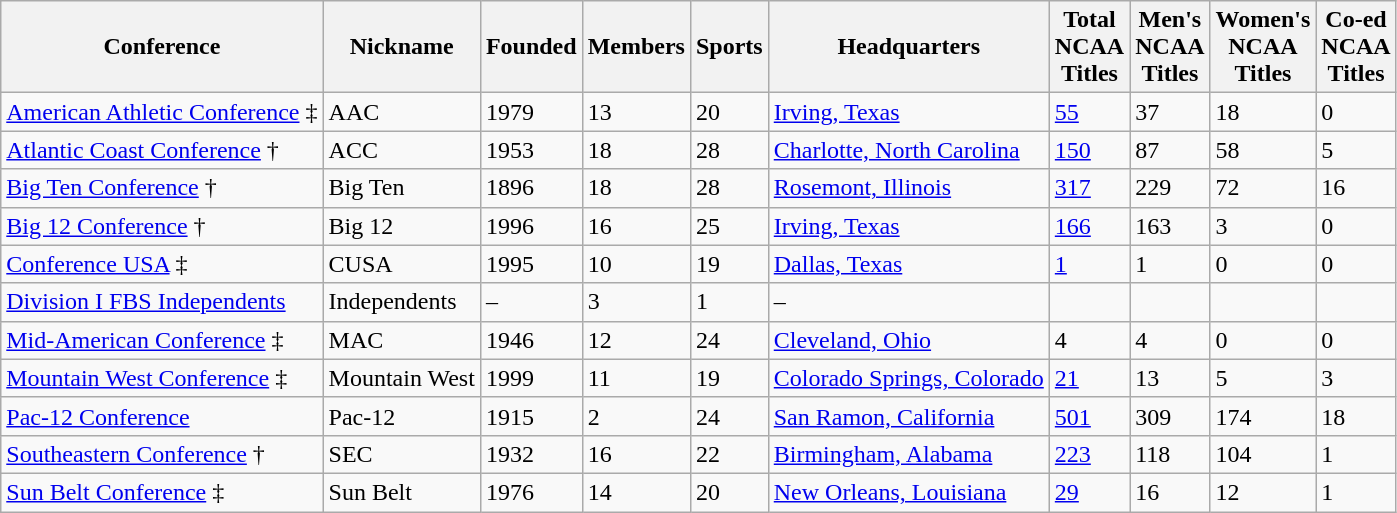<table class="wikitable sortable">
<tr>
<th>Conference</th>
<th>Nickname</th>
<th>Founded</th>
<th>Members</th>
<th>Sports</th>
<th>Headquarters</th>
<th>Total<br>NCAA<br>Titles</th>
<th>Men's<br>NCAA<br> Titles</th>
<th>Women's<br>NCAA<br> Titles</th>
<th>Co-ed<br>NCAA<br> Titles</th>
</tr>
<tr>
<td><a href='#'>American Athletic Conference</a> ‡</td>
<td>AAC</td>
<td>1979</td>
<td>13</td>
<td>20</td>
<td><a href='#'>Irving, Texas</a></td>
<td><a href='#'>55</a></td>
<td>37</td>
<td>18</td>
<td>0</td>
</tr>
<tr>
<td><a href='#'>Atlantic Coast Conference</a> †</td>
<td>ACC</td>
<td>1953</td>
<td>18</td>
<td>28</td>
<td><a href='#'>Charlotte, North Carolina</a></td>
<td><a href='#'>150</a></td>
<td>87</td>
<td>58</td>
<td>5</td>
</tr>
<tr>
<td><a href='#'>Big Ten Conference</a> †</td>
<td>Big Ten</td>
<td>1896</td>
<td>18</td>
<td>28</td>
<td><a href='#'>Rosemont, Illinois</a></td>
<td><a href='#'>317</a></td>
<td>229</td>
<td>72</td>
<td>16</td>
</tr>
<tr>
<td><a href='#'>Big 12 Conference</a> †</td>
<td>Big 12</td>
<td>1996</td>
<td>16</td>
<td>25</td>
<td><a href='#'>Irving, Texas</a></td>
<td><a href='#'>166</a></td>
<td>163</td>
<td>3</td>
<td>0</td>
</tr>
<tr>
<td><a href='#'>Conference USA</a> ‡</td>
<td>CUSA</td>
<td>1995</td>
<td>10</td>
<td>19</td>
<td><a href='#'>Dallas, Texas</a></td>
<td><a href='#'>1</a></td>
<td>1</td>
<td>0</td>
<td>0</td>
</tr>
<tr>
<td><a href='#'>Division I FBS Independents</a></td>
<td>Independents</td>
<td>–</td>
<td>3</td>
<td>1</td>
<td>–</td>
<td></td>
<td></td>
<td></td>
<td></td>
</tr>
<tr>
<td><a href='#'>Mid-American Conference</a> ‡</td>
<td>MAC</td>
<td>1946</td>
<td>12</td>
<td>24</td>
<td><a href='#'>Cleveland, Ohio</a></td>
<td>4</td>
<td>4</td>
<td>0</td>
<td>0</td>
</tr>
<tr>
<td><a href='#'>Mountain West Conference</a> ‡</td>
<td>Mountain West</td>
<td>1999</td>
<td>11</td>
<td>19</td>
<td><a href='#'>Colorado Springs, Colorado</a></td>
<td><a href='#'>21</a></td>
<td>13</td>
<td>5</td>
<td>3</td>
</tr>
<tr>
<td><a href='#'>Pac-12 Conference</a></td>
<td>Pac-12</td>
<td>1915</td>
<td>2</td>
<td>24</td>
<td><a href='#'>San Ramon, California</a></td>
<td><a href='#'>501</a></td>
<td>309</td>
<td>174</td>
<td>18</td>
</tr>
<tr>
<td><a href='#'>Southeastern Conference</a> †</td>
<td>SEC</td>
<td>1932</td>
<td>16</td>
<td>22</td>
<td><a href='#'>Birmingham, Alabama</a></td>
<td><a href='#'>223</a></td>
<td>118</td>
<td>104</td>
<td>1</td>
</tr>
<tr>
<td><a href='#'>Sun Belt Conference</a> ‡</td>
<td>Sun Belt</td>
<td>1976</td>
<td>14</td>
<td>20</td>
<td><a href='#'>New Orleans, Louisiana</a></td>
<td><a href='#'>29</a></td>
<td>16</td>
<td>12</td>
<td>1</td>
</tr>
</table>
